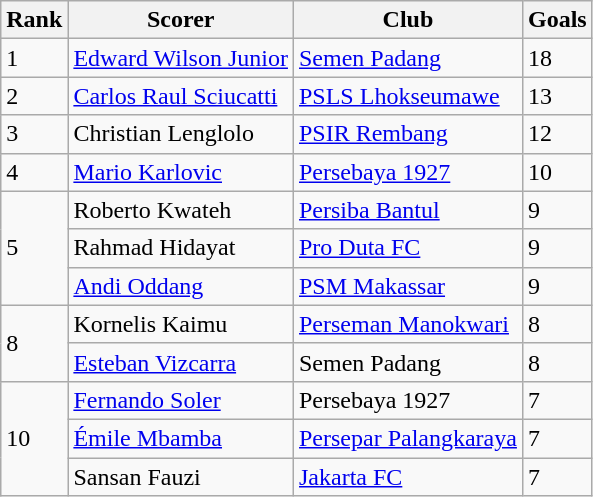<table class="wikitable">
<tr>
<th>Rank</th>
<th>Scorer</th>
<th>Club</th>
<th>Goals</th>
</tr>
<tr>
<td rowspan="1">1</td>
<td><a href='#'>Edward Wilson Junior</a></td>
<td><a href='#'>Semen Padang</a></td>
<td>18</td>
</tr>
<tr>
<td rowspan="1">2</td>
<td><a href='#'>Carlos Raul Sciucatti</a></td>
<td><a href='#'>PSLS Lhokseumawe</a></td>
<td>13</td>
</tr>
<tr>
<td rowspan="1">3</td>
<td>Christian Lenglolo</td>
<td><a href='#'>PSIR Rembang</a></td>
<td>12</td>
</tr>
<tr>
<td rowspan="1">4</td>
<td><a href='#'>Mario Karlovic</a></td>
<td><a href='#'>Persebaya 1927</a></td>
<td>10</td>
</tr>
<tr>
<td rowspan="3">5</td>
<td>Roberto Kwateh</td>
<td><a href='#'>Persiba Bantul</a></td>
<td>9</td>
</tr>
<tr>
<td>Rahmad Hidayat</td>
<td><a href='#'>Pro Duta FC</a></td>
<td>9</td>
</tr>
<tr>
<td><a href='#'>Andi Oddang</a></td>
<td><a href='#'>PSM Makassar</a></td>
<td>9</td>
</tr>
<tr>
<td rowspan="2">8</td>
<td>Kornelis Kaimu</td>
<td><a href='#'>Perseman Manokwari</a></td>
<td>8</td>
</tr>
<tr>
<td><a href='#'>Esteban Vizcarra</a></td>
<td>Semen Padang</td>
<td>8</td>
</tr>
<tr>
<td rowspan="3">10</td>
<td><a href='#'>Fernando Soler</a></td>
<td>Persebaya 1927</td>
<td>7</td>
</tr>
<tr>
<td><a href='#'>Émile Mbamba</a></td>
<td><a href='#'>Persepar Palangkaraya</a></td>
<td>7</td>
</tr>
<tr>
<td>Sansan Fauzi</td>
<td><a href='#'>Jakarta FC</a></td>
<td>7</td>
</tr>
</table>
